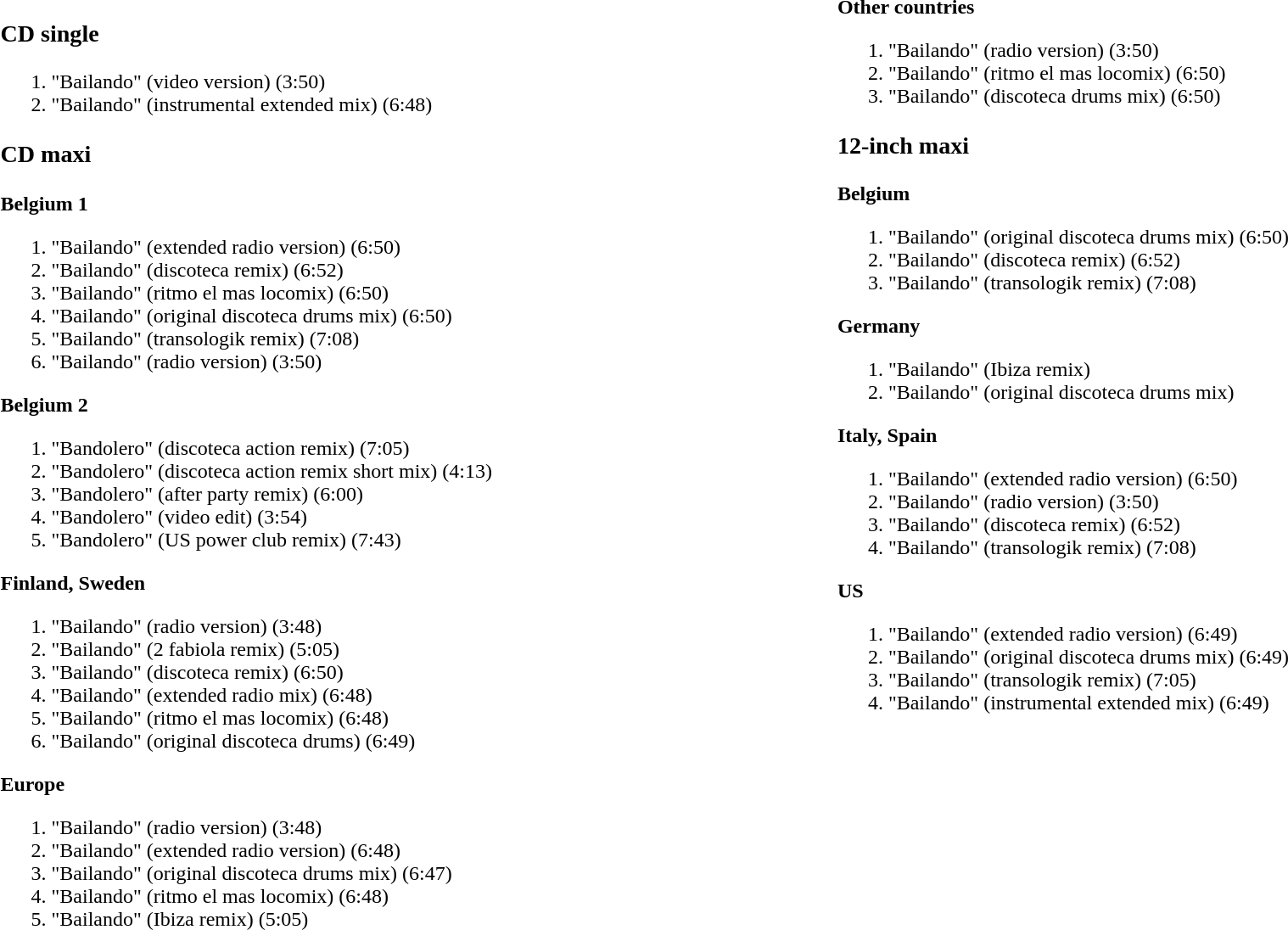<table width=100% style="font-size:100%;">
<tr>
<td valign="top"><br><h3>CD single</h3><ol><li>"Bailando" (video version) (3:50)</li><li>"Bailando" (instrumental extended mix) (6:48)</li></ol><h3>CD maxi</h3><strong>Belgium 1</strong><ol><li>"Bailando" (extended radio version) (6:50)</li><li>"Bailando" (discoteca remix) (6:52)</li><li>"Bailando" (ritmo el mas locomix) (6:50)</li><li>"Bailando" (original discoteca drums mix) (6:50)</li><li>"Bailando" (transologik remix) (7:08)</li><li>"Bailando" (radio version) (3:50)</li></ol><strong>Belgium 2</strong><ol><li>"Bandolero" (discoteca action remix) (7:05)</li><li>"Bandolero" (discoteca action remix short mix) (4:13)</li><li>"Bandolero" (after party remix) (6:00)</li><li>"Bandolero" (video edit) (3:54)</li><li>"Bandolero" (US power club remix) (7:43)</li></ol><strong>Finland, Sweden</strong><ol><li>"Bailando" (radio version) (3:48)</li><li>"Bailando" (2 fabiola remix) (5:05)</li><li>"Bailando" (discoteca remix) (6:50)</li><li>"Bailando" (extended radio mix) (6:48)</li><li>"Bailando" (ritmo el mas locomix) (6:48)</li><li>"Bailando" (original discoteca drums) (6:49)</li></ol><strong>Europe</strong><ol><li>"Bailando" (radio version) (3:48)</li><li>"Bailando" (extended radio version) (6:48)</li><li>"Bailando" (original discoteca drums mix) (6:47)</li><li>"Bailando" (ritmo el mas locomix) (6:48)</li><li>"Bailando" (Ibiza remix) (5:05)</li></ol></td>
<td valign="top"><br><strong>Other countries</strong><ol><li>"Bailando" (radio version) (3:50)</li><li>"Bailando" (ritmo el mas locomix) (6:50)</li><li>"Bailando" (discoteca drums mix) (6:50)</li></ol><h3>12-inch maxi</h3><strong>Belgium</strong><ol><li>"Bailando" (original discoteca drums mix) (6:50)</li><li>"Bailando" (discoteca remix) (6:52)</li><li>"Bailando" (transologik remix) (7:08)</li></ol><strong>Germany</strong><ol><li>"Bailando" (Ibiza remix)</li><li>"Bailando" (original discoteca drums mix)</li></ol><strong>Italy, Spain</strong><ol><li>"Bailando" (extended radio version) (6:50)</li><li>"Bailando" (radio version) (3:50)</li><li>"Bailando" (discoteca remix) (6:52)</li><li>"Bailando" (transologik remix) (7:08)</li></ol><strong>US</strong><ol><li>"Bailando" (extended radio version) (6:49)</li><li>"Bailando" (original discoteca drums mix) (6:49)</li><li>"Bailando" (transologik remix) (7:05)</li><li>"Bailando" (instrumental extended mix) (6:49)</li></ol></td>
</tr>
</table>
